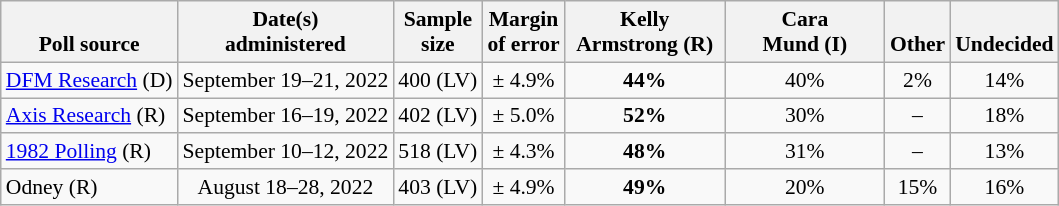<table class="wikitable" style="font-size:90%;text-align:center;">
<tr valign=bottom>
<th>Poll source</th>
<th>Date(s)<br>administered</th>
<th>Sample<br>size</th>
<th>Margin<br>of error</th>
<th style="width:100px;">Kelly<br>Armstrong (R)</th>
<th style="width:100px;">Cara<br>Mund (I)</th>
<th>Other</th>
<th>Undecided</th>
</tr>
<tr>
<td style="text-align:left;"><a href='#'>DFM Research</a> (D)</td>
<td>September 19–21, 2022</td>
<td>400 (LV)</td>
<td>± 4.9%</td>
<td><strong>44%</strong></td>
<td>40%</td>
<td>2%</td>
<td>14%</td>
</tr>
<tr>
<td style="text-align:left;"><a href='#'>Axis Research</a> (R)</td>
<td>September 16–19, 2022</td>
<td>402 (LV)</td>
<td>± 5.0%</td>
<td><strong>52%</strong></td>
<td>30%</td>
<td>–</td>
<td>18%</td>
</tr>
<tr>
<td style="text-align:left;"><a href='#'>1982 Polling</a> (R)</td>
<td>September 10–12, 2022</td>
<td>518 (LV)</td>
<td>± 4.3%</td>
<td><strong>48%</strong></td>
<td>31%</td>
<td>–</td>
<td>13%</td>
</tr>
<tr>
<td style="text-align:left;">Odney (R)</td>
<td>August 18–28, 2022</td>
<td>403 (LV)</td>
<td>± 4.9%</td>
<td><strong>49%</strong></td>
<td>20%</td>
<td>15%</td>
<td>16%</td>
</tr>
</table>
